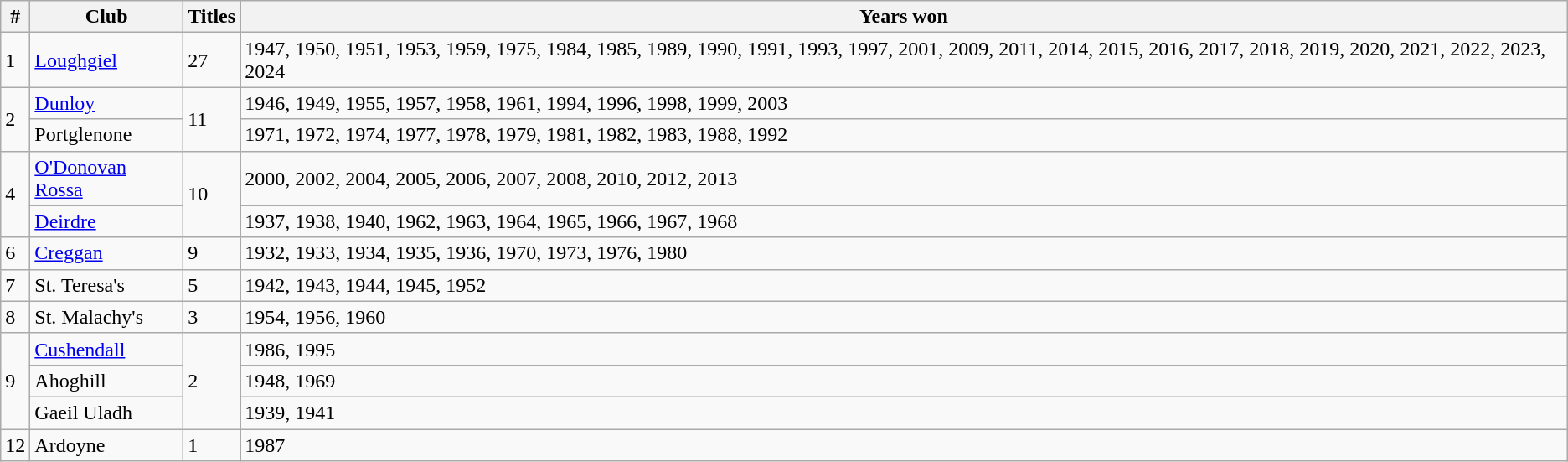<table class="wikitable" border="1">
<tr>
<th>#</th>
<th>Club</th>
<th>Titles</th>
<th>Years won</th>
</tr>
<tr>
<td>1</td>
<td><a href='#'>Loughgiel</a></td>
<td>27</td>
<td>1947, 1950, 1951, 1953, 1959, 1975, 1984, 1985, 1989, 1990, 1991, 1993, 1997, 2001, 2009, 2011, 2014, 2015, 2016, 2017, 2018, 2019, 2020, 2021, 2022, 2023, 2024</td>
</tr>
<tr>
<td rowspan=2>2</td>
<td><a href='#'>Dunloy</a></td>
<td rowspan=2>11</td>
<td>1946, 1949, 1955, 1957, 1958, 1961, 1994, 1996, 1998, 1999, 2003</td>
</tr>
<tr>
<td>Portglenone</td>
<td>1971, 1972, 1974, 1977, 1978, 1979, 1981, 1982, 1983, 1988, 1992</td>
</tr>
<tr>
<td rowspan=2>4</td>
<td><a href='#'>O'Donovan Rossa</a></td>
<td rowspan=2>10</td>
<td>2000, 2002, 2004, 2005, 2006, 2007, 2008, 2010, 2012, 2013</td>
</tr>
<tr>
<td><a href='#'>Deirdre</a></td>
<td>1937, 1938, 1940, 1962, 1963, 1964, 1965, 1966, 1967, 1968</td>
</tr>
<tr>
<td>6</td>
<td><a href='#'>Creggan</a></td>
<td>9</td>
<td>1932, 1933, 1934, 1935, 1936, 1970, 1973, 1976, 1980</td>
</tr>
<tr>
<td>7</td>
<td>St. Teresa's</td>
<td>5</td>
<td>1942, 1943, 1944, 1945, 1952</td>
</tr>
<tr>
<td>8</td>
<td>St. Malachy's</td>
<td>3</td>
<td>1954, 1956, 1960</td>
</tr>
<tr>
<td rowspan=3>9</td>
<td><a href='#'>Cushendall</a></td>
<td rowspan=3>2</td>
<td>1986, 1995</td>
</tr>
<tr>
<td>Ahoghill</td>
<td>1948, 1969</td>
</tr>
<tr>
<td>Gaeil Uladh</td>
<td>1939, 1941</td>
</tr>
<tr>
<td>12</td>
<td>Ardoyne</td>
<td>1</td>
<td>1987</td>
</tr>
</table>
